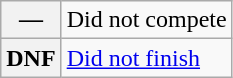<table class="wikitable">
<tr>
<th scope="row">—</th>
<td>Did not compete</td>
</tr>
<tr>
<th scope="row">DNF</th>
<td><a href='#'>Did not finish</a></td>
</tr>
</table>
